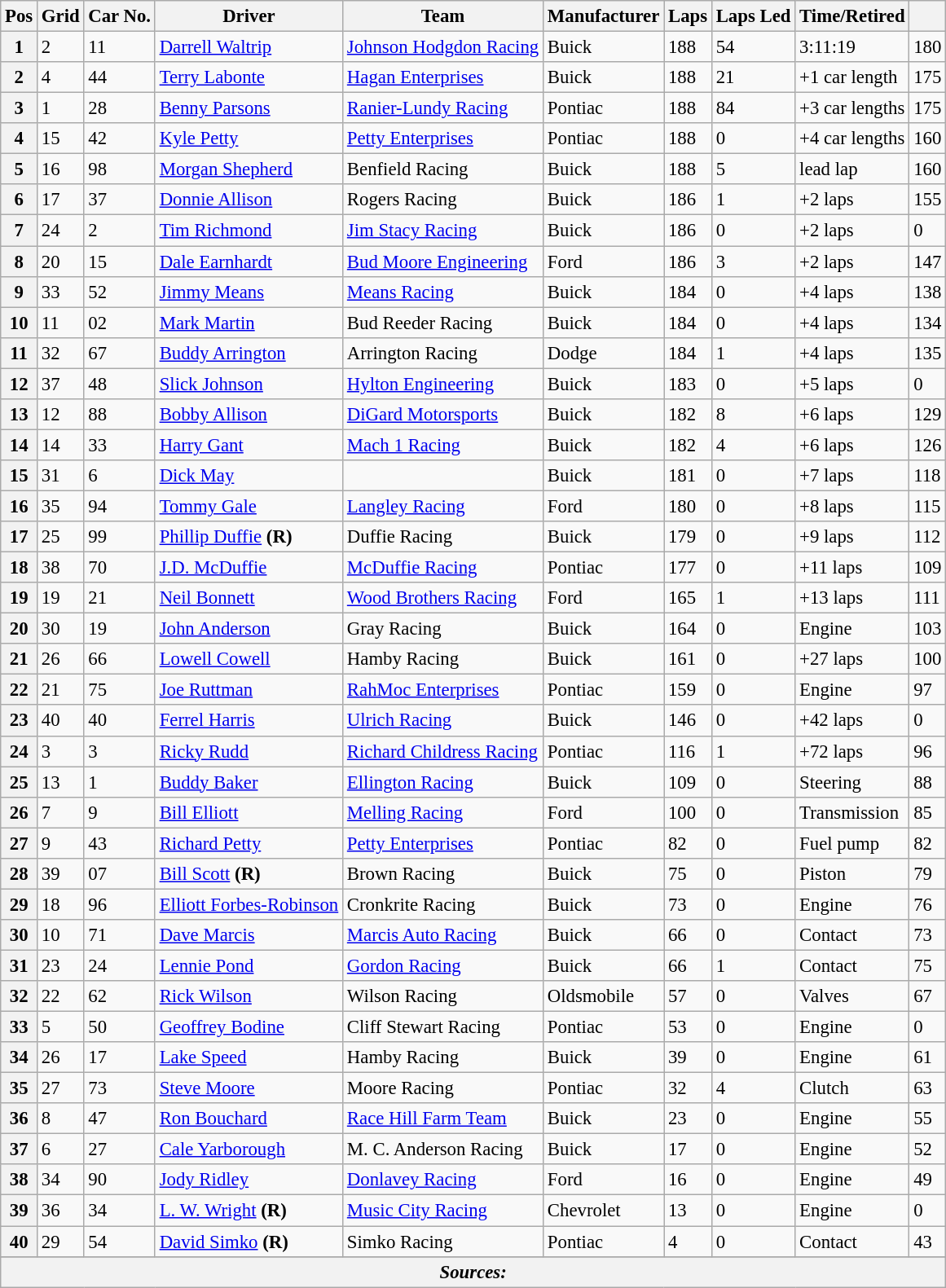<table class="sortable wikitable" style="font-size:95%">
<tr>
<th>Pos</th>
<th>Grid</th>
<th>Car No.</th>
<th>Driver</th>
<th>Team</th>
<th>Manufacturer</th>
<th>Laps</th>
<th>Laps Led</th>
<th>Time/Retired</th>
<th></th>
</tr>
<tr>
<th>1</th>
<td>2</td>
<td>11</td>
<td><a href='#'>Darrell Waltrip</a></td>
<td><a href='#'>Johnson Hodgdon Racing</a></td>
<td>Buick</td>
<td>188</td>
<td>54</td>
<td>3:11:19</td>
<td>180</td>
</tr>
<tr>
<th>2</th>
<td>4</td>
<td>44</td>
<td><a href='#'>Terry Labonte</a></td>
<td><a href='#'>Hagan Enterprises</a></td>
<td>Buick</td>
<td>188</td>
<td>21</td>
<td>+1 car length</td>
<td>175</td>
</tr>
<tr>
<th>3</th>
<td>1</td>
<td>28</td>
<td><a href='#'>Benny Parsons</a></td>
<td><a href='#'>Ranier-Lundy Racing</a></td>
<td>Pontiac</td>
<td>188</td>
<td>84</td>
<td>+3 car lengths</td>
<td>175</td>
</tr>
<tr>
<th>4</th>
<td>15</td>
<td>42</td>
<td><a href='#'>Kyle Petty</a></td>
<td><a href='#'>Petty Enterprises</a></td>
<td>Pontiac</td>
<td>188</td>
<td>0</td>
<td>+4 car lengths</td>
<td>160</td>
</tr>
<tr>
<th>5</th>
<td>16</td>
<td>98</td>
<td><a href='#'>Morgan Shepherd</a></td>
<td>Benfield Racing</td>
<td>Buick</td>
<td>188</td>
<td>5</td>
<td>lead lap</td>
<td>160</td>
</tr>
<tr>
<th>6</th>
<td>17</td>
<td>37</td>
<td><a href='#'>Donnie Allison</a></td>
<td>Rogers Racing</td>
<td>Buick</td>
<td>186</td>
<td>1</td>
<td>+2 laps</td>
<td>155</td>
</tr>
<tr>
<th>7</th>
<td>24</td>
<td>2</td>
<td><a href='#'>Tim Richmond</a></td>
<td><a href='#'>Jim Stacy Racing</a></td>
<td>Buick</td>
<td>186</td>
<td>0</td>
<td>+2 laps</td>
<td>0</td>
</tr>
<tr>
<th>8</th>
<td>20</td>
<td>15</td>
<td><a href='#'>Dale Earnhardt</a></td>
<td><a href='#'>Bud Moore Engineering</a></td>
<td>Ford</td>
<td>186</td>
<td>3</td>
<td>+2 laps</td>
<td>147</td>
</tr>
<tr>
<th>9</th>
<td>33</td>
<td>52</td>
<td><a href='#'>Jimmy Means</a></td>
<td><a href='#'>Means Racing</a></td>
<td>Buick</td>
<td>184</td>
<td>0</td>
<td>+4 laps</td>
<td>138</td>
</tr>
<tr>
<th>10</th>
<td>11</td>
<td>02</td>
<td><a href='#'>Mark Martin</a></td>
<td>Bud Reeder Racing</td>
<td>Buick</td>
<td>184</td>
<td>0</td>
<td>+4 laps</td>
<td>134</td>
</tr>
<tr>
<th>11</th>
<td>32</td>
<td>67</td>
<td><a href='#'>Buddy Arrington</a></td>
<td>Arrington Racing</td>
<td>Dodge</td>
<td>184</td>
<td>1</td>
<td>+4 laps</td>
<td>135</td>
</tr>
<tr>
<th>12</th>
<td>37</td>
<td>48</td>
<td><a href='#'>Slick Johnson</a></td>
<td><a href='#'>Hylton Engineering</a></td>
<td>Buick</td>
<td>183</td>
<td>0</td>
<td>+5 laps</td>
<td>0</td>
</tr>
<tr>
<th>13</th>
<td>12</td>
<td>88</td>
<td><a href='#'>Bobby Allison</a></td>
<td><a href='#'>DiGard Motorsports</a></td>
<td>Buick</td>
<td>182</td>
<td>8</td>
<td>+6 laps</td>
<td>129</td>
</tr>
<tr>
<th>14</th>
<td>14</td>
<td>33</td>
<td><a href='#'>Harry Gant</a></td>
<td><a href='#'>Mach 1 Racing</a></td>
<td>Buick</td>
<td>182</td>
<td>4</td>
<td>+6 laps</td>
<td>126</td>
</tr>
<tr>
<th>15</th>
<td>31</td>
<td>6</td>
<td><a href='#'>Dick May</a></td>
<td></td>
<td>Buick</td>
<td>181</td>
<td>0</td>
<td>+7 laps</td>
<td>118</td>
</tr>
<tr>
<th>16</th>
<td>35</td>
<td>94</td>
<td><a href='#'>Tommy Gale</a></td>
<td><a href='#'>Langley Racing</a></td>
<td>Ford</td>
<td>180</td>
<td>0</td>
<td>+8 laps</td>
<td>115</td>
</tr>
<tr>
<th>17</th>
<td>25</td>
<td>99</td>
<td><a href='#'>Phillip Duffie</a> <strong>(R)</strong></td>
<td>Duffie Racing</td>
<td>Buick</td>
<td>179</td>
<td>0</td>
<td>+9 laps</td>
<td>112</td>
</tr>
<tr>
<th>18</th>
<td>38</td>
<td>70</td>
<td><a href='#'>J.D. McDuffie</a></td>
<td><a href='#'>McDuffie Racing</a></td>
<td>Pontiac</td>
<td>177</td>
<td>0</td>
<td>+11 laps</td>
<td>109</td>
</tr>
<tr>
<th>19</th>
<td>19</td>
<td>21</td>
<td><a href='#'>Neil Bonnett</a></td>
<td><a href='#'>Wood Brothers Racing</a></td>
<td>Ford</td>
<td>165</td>
<td>1</td>
<td>+13 laps</td>
<td>111</td>
</tr>
<tr>
<th>20</th>
<td>30</td>
<td>19</td>
<td><a href='#'>John Anderson</a></td>
<td>Gray Racing</td>
<td>Buick</td>
<td>164</td>
<td>0</td>
<td>Engine</td>
<td>103</td>
</tr>
<tr>
<th>21</th>
<td>26</td>
<td>66</td>
<td><a href='#'>Lowell Cowell</a></td>
<td>Hamby Racing</td>
<td>Buick</td>
<td>161</td>
<td>0</td>
<td>+27 laps</td>
<td>100</td>
</tr>
<tr>
<th>22</th>
<td>21</td>
<td>75</td>
<td><a href='#'>Joe Ruttman</a></td>
<td><a href='#'>RahMoc Enterprises</a></td>
<td>Pontiac</td>
<td>159</td>
<td>0</td>
<td>Engine</td>
<td>97</td>
</tr>
<tr>
<th>23</th>
<td>40</td>
<td>40</td>
<td><a href='#'>Ferrel Harris</a></td>
<td><a href='#'>Ulrich Racing</a></td>
<td>Buick</td>
<td>146</td>
<td>0</td>
<td>+42 laps</td>
<td>0</td>
</tr>
<tr>
<th>24</th>
<td>3</td>
<td>3</td>
<td><a href='#'>Ricky Rudd</a></td>
<td><a href='#'>Richard Childress Racing</a></td>
<td>Pontiac</td>
<td>116</td>
<td>1</td>
<td>+72 laps</td>
<td>96</td>
</tr>
<tr>
<th>25</th>
<td>13</td>
<td>1</td>
<td><a href='#'>Buddy Baker</a></td>
<td><a href='#'>Ellington Racing</a></td>
<td>Buick</td>
<td>109</td>
<td>0</td>
<td>Steering</td>
<td>88</td>
</tr>
<tr>
<th>26</th>
<td>7</td>
<td>9</td>
<td><a href='#'>Bill Elliott</a></td>
<td><a href='#'>Melling Racing</a></td>
<td>Ford</td>
<td>100</td>
<td>0</td>
<td>Transmission</td>
<td>85</td>
</tr>
<tr>
<th>27</th>
<td>9</td>
<td>43</td>
<td><a href='#'>Richard Petty</a></td>
<td><a href='#'>Petty Enterprises</a></td>
<td>Pontiac</td>
<td>82</td>
<td>0</td>
<td>Fuel pump</td>
<td>82</td>
</tr>
<tr>
<th>28</th>
<td>39</td>
<td>07</td>
<td><a href='#'>Bill Scott</a> <strong>(R)</strong></td>
<td>Brown Racing</td>
<td>Buick</td>
<td>75</td>
<td>0</td>
<td>Piston</td>
<td>79</td>
</tr>
<tr>
<th>29</th>
<td>18</td>
<td>96</td>
<td><a href='#'>Elliott Forbes-Robinson</a></td>
<td>Cronkrite Racing</td>
<td>Buick</td>
<td>73</td>
<td>0</td>
<td>Engine</td>
<td>76</td>
</tr>
<tr>
<th>30</th>
<td>10</td>
<td>71</td>
<td><a href='#'>Dave Marcis</a></td>
<td><a href='#'>Marcis Auto Racing</a></td>
<td>Buick</td>
<td>66</td>
<td>0</td>
<td>Contact</td>
<td>73</td>
</tr>
<tr>
<th>31</th>
<td>23</td>
<td>24</td>
<td><a href='#'>Lennie Pond</a></td>
<td><a href='#'>Gordon Racing</a></td>
<td>Buick</td>
<td>66</td>
<td>1</td>
<td>Contact</td>
<td>75</td>
</tr>
<tr>
<th>32</th>
<td>22</td>
<td>62</td>
<td><a href='#'>Rick Wilson</a></td>
<td>Wilson Racing</td>
<td>Oldsmobile</td>
<td>57</td>
<td>0</td>
<td>Valves</td>
<td>67</td>
</tr>
<tr>
<th>33</th>
<td>5</td>
<td>50</td>
<td><a href='#'>Geoffrey Bodine</a></td>
<td>Cliff Stewart Racing</td>
<td>Pontiac</td>
<td>53</td>
<td>0</td>
<td>Engine</td>
<td>0</td>
</tr>
<tr>
<th>34</th>
<td>26</td>
<td>17</td>
<td><a href='#'>Lake Speed</a></td>
<td>Hamby Racing</td>
<td>Buick</td>
<td>39</td>
<td>0</td>
<td>Engine</td>
<td>61</td>
</tr>
<tr>
<th>35</th>
<td>27</td>
<td>73</td>
<td><a href='#'>Steve Moore</a></td>
<td>Moore Racing</td>
<td>Pontiac</td>
<td>32</td>
<td>4</td>
<td>Clutch</td>
<td>63</td>
</tr>
<tr>
<th>36</th>
<td>8</td>
<td>47</td>
<td><a href='#'>Ron Bouchard</a></td>
<td><a href='#'>Race Hill Farm Team</a></td>
<td>Buick</td>
<td>23</td>
<td>0</td>
<td>Engine</td>
<td>55</td>
</tr>
<tr>
<th>37</th>
<td>6</td>
<td>27</td>
<td><a href='#'>Cale Yarborough</a></td>
<td>M. C. Anderson Racing</td>
<td>Buick</td>
<td>17</td>
<td>0</td>
<td>Engine</td>
<td>52</td>
</tr>
<tr>
<th>38</th>
<td>34</td>
<td>90</td>
<td><a href='#'>Jody Ridley</a></td>
<td><a href='#'>Donlavey Racing</a></td>
<td>Ford</td>
<td>16</td>
<td>0</td>
<td>Engine</td>
<td>49</td>
</tr>
<tr>
<th>39</th>
<td>36</td>
<td>34</td>
<td><a href='#'>L. W. Wright</a> <strong>(R)</strong></td>
<td><a href='#'>Music City Racing</a></td>
<td>Chevrolet</td>
<td>13</td>
<td>0</td>
<td>Engine</td>
<td>0</td>
</tr>
<tr>
<th>40</th>
<td>29</td>
<td>54</td>
<td><a href='#'>David Simko</a> <strong>(R)</strong></td>
<td>Simko Racing</td>
<td>Pontiac</td>
<td>4</td>
<td>0</td>
<td>Contact</td>
<td>43</td>
</tr>
<tr>
</tr>
<tr class="sortbottom">
<th colspan="11"><em>Sources:</em></th>
</tr>
</table>
